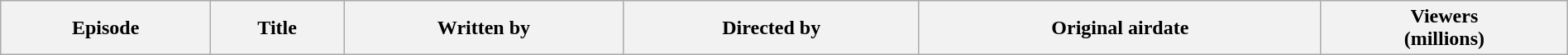<table class="wikitable plainrowheaders" style="width:100%;">
<tr>
<th>Episode</th>
<th>Title</th>
<th>Written by</th>
<th>Directed by</th>
<th>Original airdate</th>
<th>Viewers<br>(millions)<br>


</th>
</tr>
</table>
